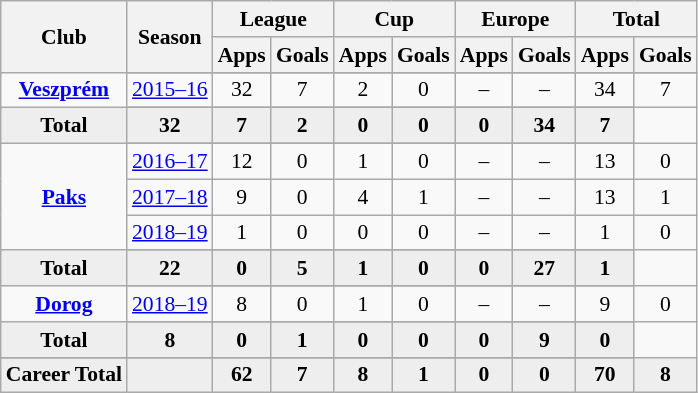<table class="wikitable" style="font-size:90%; text-align: center;">
<tr>
<th rowspan="2">Club</th>
<th rowspan="2">Season</th>
<th colspan="2">League</th>
<th colspan="2">Cup</th>
<th colspan="2">Europe</th>
<th colspan="2">Total</th>
</tr>
<tr>
<th>Apps</th>
<th>Goals</th>
<th>Apps</th>
<th>Goals</th>
<th>Apps</th>
<th>Goals</th>
<th>Apps</th>
<th>Goals</th>
</tr>
<tr ||-||-||-|->
<td rowspan="3" valign="center"><strong><a href='#'>Veszprém</a></strong></td>
</tr>
<tr>
<td><a href='#'>2015–16</a></td>
<td>32</td>
<td>7</td>
<td>2</td>
<td>0</td>
<td>–</td>
<td>–</td>
<td>34</td>
<td>7</td>
</tr>
<tr>
</tr>
<tr style="font-weight:bold; background-color:#eeeeee;">
<td>Total</td>
<td>32</td>
<td>7</td>
<td>2</td>
<td>0</td>
<td>0</td>
<td>0</td>
<td>34</td>
<td>7</td>
</tr>
<tr>
<td rowspan="5" valign="center"><strong><a href='#'>Paks</a></strong></td>
</tr>
<tr>
<td><a href='#'>2016–17</a></td>
<td>12</td>
<td>0</td>
<td>1</td>
<td>0</td>
<td>–</td>
<td>–</td>
<td>13</td>
<td>0</td>
</tr>
<tr>
<td><a href='#'>2017–18</a></td>
<td>9</td>
<td>0</td>
<td>4</td>
<td>1</td>
<td>–</td>
<td>–</td>
<td>13</td>
<td>1</td>
</tr>
<tr>
<td><a href='#'>2018–19</a></td>
<td>1</td>
<td>0</td>
<td>0</td>
<td>0</td>
<td>–</td>
<td>–</td>
<td>1</td>
<td>0</td>
</tr>
<tr>
</tr>
<tr style="font-weight:bold; background-color:#eeeeee;">
<td>Total</td>
<td>22</td>
<td>0</td>
<td>5</td>
<td>1</td>
<td>0</td>
<td>0</td>
<td>27</td>
<td>1</td>
</tr>
<tr>
<td rowspan="3" valign="center"><strong><a href='#'>Dorog</a></strong></td>
</tr>
<tr>
<td><a href='#'>2018–19</a></td>
<td>8</td>
<td>0</td>
<td>1</td>
<td>0</td>
<td>–</td>
<td>–</td>
<td>9</td>
<td>0</td>
</tr>
<tr>
</tr>
<tr style="font-weight:bold; background-color:#eeeeee;">
<td>Total</td>
<td>8</td>
<td>0</td>
<td>1</td>
<td>0</td>
<td>0</td>
<td>0</td>
<td>9</td>
<td>0</td>
</tr>
<tr>
</tr>
<tr style="font-weight:bold; background-color:#eeeeee;">
<td rowspan="1" valign="top"><strong>Career Total</strong></td>
<td></td>
<td><strong>62</strong></td>
<td><strong>7</strong></td>
<td><strong>8</strong></td>
<td><strong>1</strong></td>
<td><strong>0</strong></td>
<td><strong>0</strong></td>
<td><strong>70</strong></td>
<td><strong>8</strong></td>
</tr>
</table>
